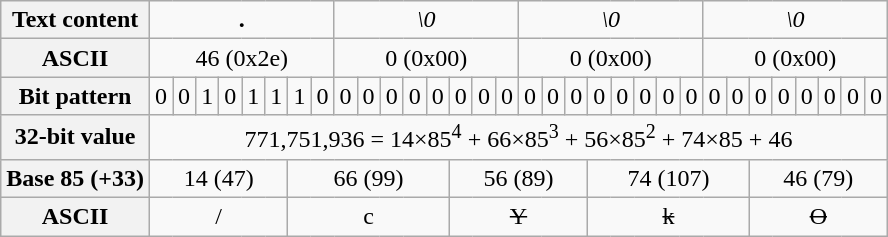<table class="wikitable">
<tr>
<th>Text content</th>
<td colspan="8" align="center"><strong>.</strong></td>
<td colspan="8" align="center"><em>\0</em></td>
<td colspan="8" align="center"><em>\0</em></td>
<td colspan="8" align="center"><em>\0</em></td>
</tr>
<tr>
<th>ASCII</th>
<td colspan="8" align="center">46 (0x2e)</td>
<td colspan="8" align="center">0 (0x00)</td>
<td colspan="8" align="center">0 (0x00)</td>
<td colspan="8" align="center">0 (0x00)</td>
</tr>
<tr>
<th>Bit pattern</th>
<td>0</td>
<td>0</td>
<td>1</td>
<td>0</td>
<td>1</td>
<td>1</td>
<td>1</td>
<td>0</td>
<td>0</td>
<td>0</td>
<td>0</td>
<td>0</td>
<td>0</td>
<td>0</td>
<td>0</td>
<td>0</td>
<td>0</td>
<td>0</td>
<td>0</td>
<td>0</td>
<td>0</td>
<td>0</td>
<td>0</td>
<td>0</td>
<td>0</td>
<td>0</td>
<td>0</td>
<td>0</td>
<td>0</td>
<td>0</td>
<td>0</td>
<td>0</td>
</tr>
<tr>
<th>32-bit value</th>
<td colspan="32" align="center">771,751,936 = 14×85<sup>4</sup> + 66×85<sup>3</sup> + 56×85<sup>2</sup> + 74×85 + 46</td>
</tr>
<tr>
<th>Base 85 (+33)</th>
<td colspan="6" align="center">14 (47)</td>
<td colspan="7" align="center">66 (99)</td>
<td colspan="6" align="center">56 (89)</td>
<td colspan="7" align="center">74 (107)</td>
<td colspan="6" align="center">46 (79)</td>
</tr>
<tr>
<th>ASCII</th>
<td colspan="6" align="center">/</td>
<td colspan="7" align="center">c</td>
<td colspan="6" align="center"><s>Y</s></td>
<td colspan="7" align="center"><s>k</s></td>
<td colspan="6" align="center"><s>O</s></td>
</tr>
</table>
